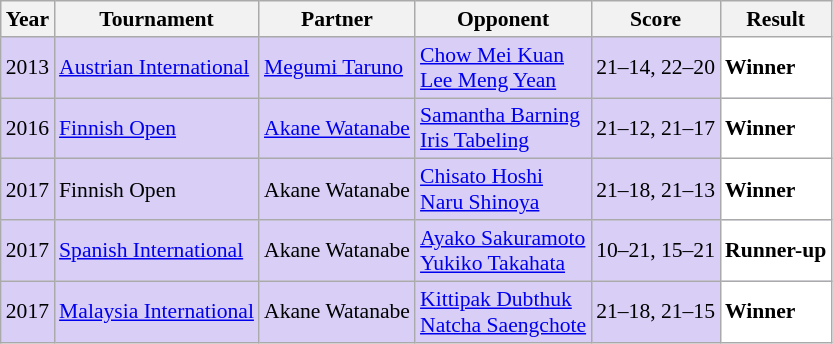<table class="sortable wikitable" style="font-size: 90%;">
<tr>
<th>Year</th>
<th>Tournament</th>
<th>Partner</th>
<th>Opponent</th>
<th>Score</th>
<th>Result</th>
</tr>
<tr style="background:#D8CEF6">
<td align="center">2013</td>
<td align="left"><a href='#'>Austrian International</a></td>
<td align="left"> <a href='#'>Megumi Taruno</a></td>
<td align="left"> <a href='#'>Chow Mei Kuan</a><br> <a href='#'>Lee Meng Yean</a></td>
<td align="left">21–14, 22–20</td>
<td style="text-align:left; background:white"> <strong>Winner</strong></td>
</tr>
<tr style="background:#D8CEF6">
<td align="center">2016</td>
<td align="left"><a href='#'>Finnish Open</a></td>
<td align="left"> <a href='#'>Akane Watanabe</a></td>
<td align="left"> <a href='#'>Samantha Barning</a><br> <a href='#'>Iris Tabeling</a></td>
<td align="left">21–12, 21–17</td>
<td style="text-align:left; background:white"> <strong>Winner</strong></td>
</tr>
<tr style="background:#D8CEF6">
<td align="center">2017</td>
<td align="left">Finnish Open</td>
<td align="left"> Akane Watanabe</td>
<td align="left"> <a href='#'>Chisato Hoshi</a><br> <a href='#'>Naru Shinoya</a></td>
<td align="left">21–18, 21–13</td>
<td style="text-align:left; background:white"> <strong>Winner</strong></td>
</tr>
<tr style="background:#D8CEF6">
<td align="center">2017</td>
<td align="left"><a href='#'>Spanish International</a></td>
<td align="left"> Akane Watanabe</td>
<td align="left"> <a href='#'>Ayako Sakuramoto</a><br> <a href='#'>Yukiko Takahata</a></td>
<td align="left">10–21, 15–21</td>
<td style="text-align:left; background:white"> <strong>Runner-up</strong></td>
</tr>
<tr style="background:#D8CEF6">
<td align="center">2017</td>
<td align="left"><a href='#'>Malaysia International</a></td>
<td align="left"> Akane Watanabe</td>
<td align="left"> <a href='#'>Kittipak Dubthuk</a><br> <a href='#'>Natcha Saengchote</a></td>
<td align="left">21–18, 21–15</td>
<td style="text-align:left; background:white"> <strong>Winner</strong></td>
</tr>
</table>
